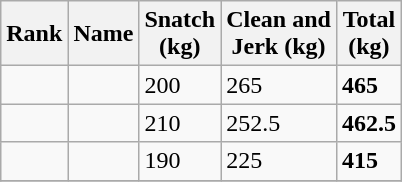<table class="wikitable">
<tr>
<th>Rank</th>
<th>Name</th>
<th>Snatch <br> (kg)</th>
<th>Clean and <br> Jerk (kg)</th>
<th>Total <br> (kg)</th>
</tr>
<tr>
<td align=center></td>
<td></td>
<td>200</td>
<td>265</td>
<td><strong>465</strong></td>
</tr>
<tr>
<td align=center></td>
<td></td>
<td>210</td>
<td>252.5</td>
<td><strong>462.5</strong></td>
</tr>
<tr>
<td align=center></td>
<td></td>
<td>190</td>
<td>225</td>
<td><strong>415</strong></td>
</tr>
<tr>
</tr>
</table>
